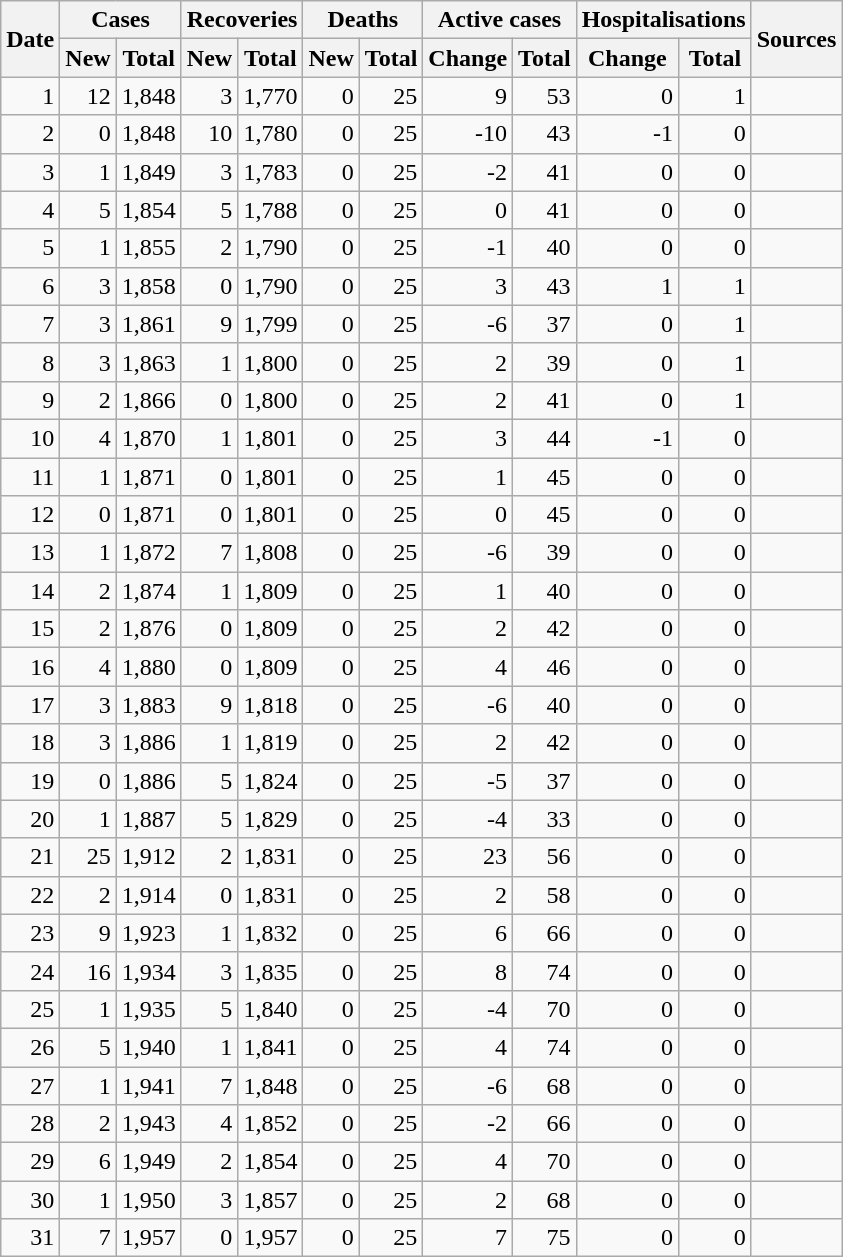<table class="wikitable sortable mw-collapsible mw-collapsed sticky-header-multi sort-under" style="text-align:right;">
<tr>
<th rowspan=2>Date</th>
<th colspan=2>Cases</th>
<th colspan=2>Recoveries</th>
<th colspan=2>Deaths</th>
<th colspan=2>Active cases</th>
<th colspan=2>Hospitalisations</th>
<th rowspan=2 class="unsortable">Sources</th>
</tr>
<tr>
<th>New</th>
<th>Total</th>
<th>New</th>
<th>Total</th>
<th>New</th>
<th>Total</th>
<th>Change</th>
<th>Total</th>
<th>Change</th>
<th>Total</th>
</tr>
<tr>
<td>1</td>
<td>12</td>
<td>1,848</td>
<td>3</td>
<td>1,770</td>
<td>0</td>
<td>25</td>
<td>9</td>
<td>53</td>
<td>0</td>
<td>1</td>
<td></td>
</tr>
<tr>
<td>2</td>
<td>0</td>
<td>1,848</td>
<td>10</td>
<td>1,780</td>
<td>0</td>
<td>25</td>
<td>-10</td>
<td>43</td>
<td>-1</td>
<td>0</td>
<td></td>
</tr>
<tr>
<td>3</td>
<td>1</td>
<td>1,849</td>
<td>3</td>
<td>1,783</td>
<td>0</td>
<td>25</td>
<td>-2</td>
<td>41</td>
<td>0</td>
<td>0</td>
<td></td>
</tr>
<tr>
<td>4</td>
<td>5</td>
<td>1,854</td>
<td>5</td>
<td>1,788</td>
<td>0</td>
<td>25</td>
<td>0</td>
<td>41</td>
<td>0</td>
<td>0</td>
<td></td>
</tr>
<tr>
<td>5</td>
<td>1</td>
<td>1,855</td>
<td>2</td>
<td>1,790</td>
<td>0</td>
<td>25</td>
<td>-1</td>
<td>40</td>
<td>0</td>
<td>0</td>
<td></td>
</tr>
<tr>
<td>6</td>
<td>3</td>
<td>1,858</td>
<td>0</td>
<td>1,790</td>
<td>0</td>
<td>25</td>
<td>3</td>
<td>43</td>
<td>1</td>
<td>1</td>
<td></td>
</tr>
<tr>
<td>7</td>
<td>3</td>
<td>1,861</td>
<td>9</td>
<td>1,799</td>
<td>0</td>
<td>25</td>
<td>-6</td>
<td>37</td>
<td>0</td>
<td>1</td>
<td></td>
</tr>
<tr>
<td>8</td>
<td>3</td>
<td>1,863</td>
<td>1</td>
<td>1,800</td>
<td>0</td>
<td>25</td>
<td>2</td>
<td>39</td>
<td>0</td>
<td>1</td>
<td></td>
</tr>
<tr>
<td>9</td>
<td>2</td>
<td>1,866</td>
<td>0</td>
<td>1,800</td>
<td>0</td>
<td>25</td>
<td>2</td>
<td>41</td>
<td>0</td>
<td>1</td>
<td></td>
</tr>
<tr>
<td>10</td>
<td>4</td>
<td>1,870</td>
<td>1</td>
<td>1,801</td>
<td>0</td>
<td>25</td>
<td>3</td>
<td>44</td>
<td>-1</td>
<td>0</td>
<td></td>
</tr>
<tr>
<td>11</td>
<td>1</td>
<td>1,871</td>
<td>0</td>
<td>1,801</td>
<td>0</td>
<td>25</td>
<td>1</td>
<td>45</td>
<td>0</td>
<td>0</td>
<td></td>
</tr>
<tr>
<td>12</td>
<td>0</td>
<td>1,871</td>
<td>0</td>
<td>1,801</td>
<td>0</td>
<td>25</td>
<td>0</td>
<td>45</td>
<td>0</td>
<td>0</td>
<td></td>
</tr>
<tr>
<td>13</td>
<td>1</td>
<td>1,872</td>
<td>7</td>
<td>1,808</td>
<td>0</td>
<td>25</td>
<td>-6</td>
<td>39</td>
<td>0</td>
<td>0</td>
<td></td>
</tr>
<tr>
<td>14</td>
<td>2</td>
<td>1,874</td>
<td>1</td>
<td>1,809</td>
<td>0</td>
<td>25</td>
<td>1</td>
<td>40</td>
<td>0</td>
<td>0</td>
<td></td>
</tr>
<tr>
<td>15</td>
<td>2</td>
<td>1,876</td>
<td>0</td>
<td>1,809</td>
<td>0</td>
<td>25</td>
<td>2</td>
<td>42</td>
<td>0</td>
<td>0</td>
<td></td>
</tr>
<tr>
<td>16</td>
<td>4</td>
<td>1,880</td>
<td>0</td>
<td>1,809</td>
<td>0</td>
<td>25</td>
<td>4</td>
<td>46</td>
<td>0</td>
<td>0</td>
<td></td>
</tr>
<tr>
<td>17</td>
<td>3</td>
<td>1,883</td>
<td>9</td>
<td>1,818</td>
<td>0</td>
<td>25</td>
<td>-6</td>
<td>40</td>
<td>0</td>
<td>0</td>
<td></td>
</tr>
<tr>
<td>18</td>
<td>3</td>
<td>1,886</td>
<td>1</td>
<td>1,819</td>
<td>0</td>
<td>25</td>
<td>2</td>
<td>42</td>
<td>0</td>
<td>0</td>
<td></td>
</tr>
<tr>
<td>19</td>
<td>0</td>
<td>1,886</td>
<td>5</td>
<td>1,824</td>
<td>0</td>
<td>25</td>
<td>-5</td>
<td>37</td>
<td>0</td>
<td>0</td>
<td></td>
</tr>
<tr>
<td>20</td>
<td>1</td>
<td>1,887</td>
<td>5</td>
<td>1,829</td>
<td>0</td>
<td>25</td>
<td>-4</td>
<td>33</td>
<td>0</td>
<td>0</td>
<td></td>
</tr>
<tr>
<td>21</td>
<td>25</td>
<td>1,912</td>
<td>2</td>
<td>1,831</td>
<td>0</td>
<td>25</td>
<td>23</td>
<td>56</td>
<td>0</td>
<td>0</td>
<td></td>
</tr>
<tr>
<td>22</td>
<td>2</td>
<td>1,914</td>
<td>0</td>
<td>1,831</td>
<td>0</td>
<td>25</td>
<td>2</td>
<td>58</td>
<td>0</td>
<td>0</td>
<td></td>
</tr>
<tr>
<td>23</td>
<td>9</td>
<td>1,923</td>
<td>1</td>
<td>1,832</td>
<td>0</td>
<td>25</td>
<td>6</td>
<td>66</td>
<td>0</td>
<td>0</td>
<td></td>
</tr>
<tr>
<td>24</td>
<td>16</td>
<td>1,934</td>
<td>3</td>
<td>1,835</td>
<td>0</td>
<td>25</td>
<td>8</td>
<td>74</td>
<td>0</td>
<td>0</td>
<td></td>
</tr>
<tr>
<td>25</td>
<td>1</td>
<td>1,935</td>
<td>5</td>
<td>1,840</td>
<td>0</td>
<td>25</td>
<td>-4</td>
<td>70</td>
<td>0</td>
<td>0</td>
<td></td>
</tr>
<tr>
<td>26</td>
<td>5</td>
<td>1,940</td>
<td>1</td>
<td>1,841</td>
<td>0</td>
<td>25</td>
<td>4</td>
<td>74</td>
<td>0</td>
<td>0</td>
<td></td>
</tr>
<tr>
<td>27</td>
<td>1</td>
<td>1,941</td>
<td>7</td>
<td>1,848</td>
<td>0</td>
<td>25</td>
<td>-6</td>
<td>68</td>
<td>0</td>
<td>0</td>
<td></td>
</tr>
<tr>
<td>28</td>
<td>2</td>
<td>1,943</td>
<td>4</td>
<td>1,852</td>
<td>0</td>
<td>25</td>
<td>-2</td>
<td>66</td>
<td>0</td>
<td>0</td>
<td></td>
</tr>
<tr>
<td>29</td>
<td>6</td>
<td>1,949</td>
<td>2</td>
<td>1,854</td>
<td>0</td>
<td>25</td>
<td>4</td>
<td>70</td>
<td>0</td>
<td>0</td>
<td></td>
</tr>
<tr>
<td>30</td>
<td>1</td>
<td>1,950</td>
<td>3</td>
<td>1,857</td>
<td>0</td>
<td>25</td>
<td>2</td>
<td>68</td>
<td>0</td>
<td>0</td>
<td></td>
</tr>
<tr>
<td>31</td>
<td>7</td>
<td>1,957</td>
<td>0</td>
<td>1,957</td>
<td>0</td>
<td>25</td>
<td>7</td>
<td>75</td>
<td>0</td>
<td>0</td>
<td></td>
</tr>
</table>
